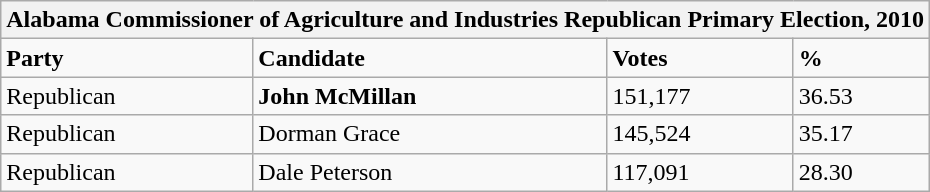<table class="wikitable">
<tr>
<th colspan="4">Alabama Commissioner of Agriculture and Industries Republican Primary Election, 2010</th>
</tr>
<tr>
<td><strong>Party</strong></td>
<td><strong>Candidate</strong></td>
<td><strong>Votes</strong></td>
<td><strong>%</strong></td>
</tr>
<tr>
<td>Republican</td>
<td><strong>John McMillan</strong></td>
<td>151,177</td>
<td>36.53</td>
</tr>
<tr>
<td>Republican</td>
<td>Dorman Grace</td>
<td>145,524</td>
<td>35.17</td>
</tr>
<tr>
<td>Republican</td>
<td>Dale Peterson</td>
<td>117,091</td>
<td>28.30</td>
</tr>
</table>
